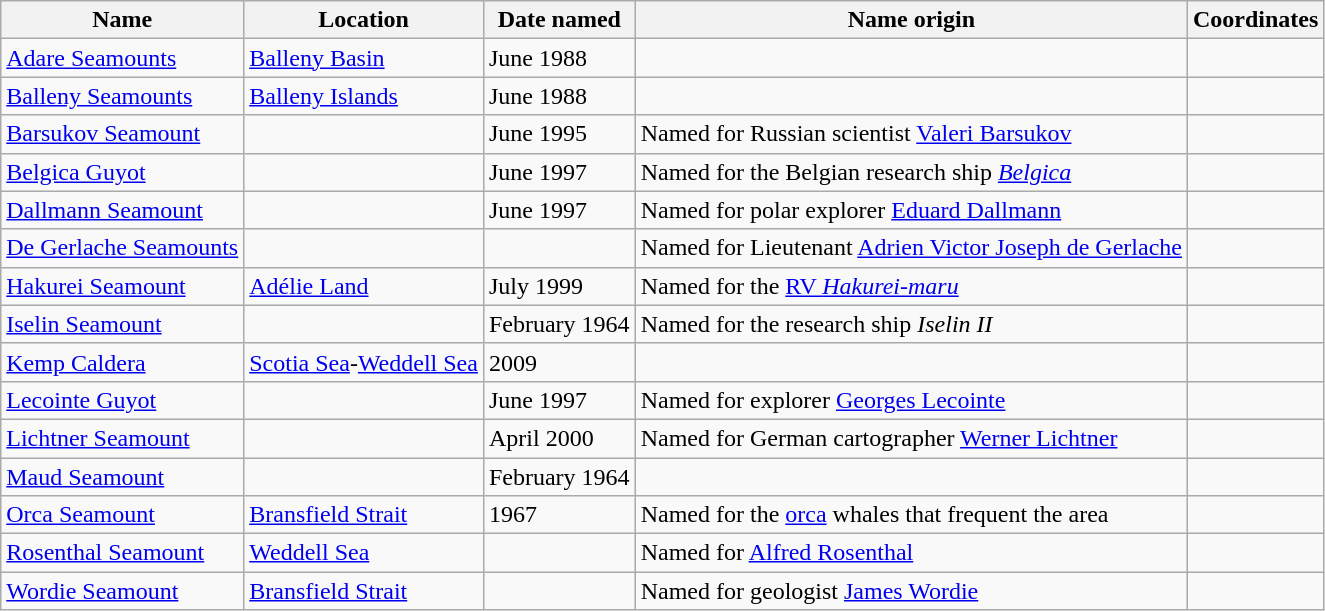<table class="wikitable">
<tr>
<th>Name</th>
<th>Location</th>
<th>Date named</th>
<th>Name origin</th>
<th>Coordinates</th>
</tr>
<tr>
<td><a href='#'>Adare Seamounts</a></td>
<td><a href='#'>Balleny Basin</a></td>
<td>June 1988</td>
<td></td>
<td></td>
</tr>
<tr>
<td><a href='#'>Balleny Seamounts</a></td>
<td><a href='#'>Balleny Islands</a></td>
<td>June 1988</td>
<td></td>
<td></td>
</tr>
<tr>
<td><a href='#'>Barsukov Seamount</a></td>
<td></td>
<td>June 1995</td>
<td>Named for Russian scientist <a href='#'>Valeri Barsukov</a></td>
<td></td>
</tr>
<tr>
<td><a href='#'>Belgica Guyot</a></td>
<td></td>
<td>June 1997</td>
<td>Named for the Belgian research ship <a href='#'><em>Belgica</em></a></td>
<td></td>
</tr>
<tr>
<td><a href='#'>Dallmann Seamount</a></td>
<td></td>
<td>June 1997</td>
<td>Named for polar explorer <a href='#'>Eduard Dallmann</a></td>
<td></td>
</tr>
<tr>
<td><a href='#'>De Gerlache Seamounts</a></td>
<td></td>
<td></td>
<td>Named for Lieutenant <a href='#'>Adrien Victor Joseph de Gerlache</a></td>
<td></td>
</tr>
<tr>
<td><a href='#'>Hakurei Seamount</a></td>
<td><a href='#'>Adélie Land</a></td>
<td>July 1999</td>
<td>Named for the <a href='#'>RV <em>Hakurei-maru</em></a></td>
<td></td>
</tr>
<tr>
<td><a href='#'>Iselin Seamount</a></td>
<td></td>
<td>February 1964</td>
<td>Named for the research ship <em>Iselin II</em></td>
<td></td>
</tr>
<tr>
<td><a href='#'>Kemp Caldera</a></td>
<td><a href='#'>Scotia Sea</a>-<a href='#'>Weddell Sea</a></td>
<td>2009</td>
<td></td>
<td></td>
</tr>
<tr>
<td><a href='#'>Lecointe Guyot</a></td>
<td></td>
<td>June 1997</td>
<td>Named for explorer <a href='#'>Georges Lecointe</a></td>
<td></td>
</tr>
<tr>
<td><a href='#'>Lichtner Seamount</a></td>
<td></td>
<td>April 2000</td>
<td>Named for German cartographer <a href='#'>Werner Lichtner</a></td>
<td></td>
</tr>
<tr>
<td><a href='#'>Maud Seamount</a></td>
<td></td>
<td>February 1964</td>
<td></td>
<td></td>
</tr>
<tr>
<td><a href='#'>Orca Seamount</a></td>
<td><a href='#'>Bransfield Strait</a></td>
<td>1967</td>
<td>Named for the <a href='#'>orca</a> whales that frequent the area</td>
<td></td>
</tr>
<tr>
<td><a href='#'>Rosenthal Seamount</a></td>
<td><a href='#'>Weddell Sea</a></td>
<td></td>
<td>Named for <a href='#'>Alfred Rosenthal</a></td>
<td></td>
</tr>
<tr>
<td><a href='#'>Wordie Seamount</a></td>
<td><a href='#'>Bransfield Strait</a></td>
<td></td>
<td>Named for geologist <a href='#'>James Wordie</a></td>
<td></td>
</tr>
</table>
